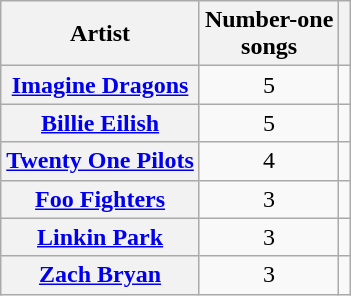<table class="plainrowheaders wikitable sortable" style="text-align:center;">
<tr>
<th scope="col">Artist</th>
<th scope="col">Number-one<br>songs</th>
<th scope="col" class="unsortable"></th>
</tr>
<tr>
<th scope="row"><a href='#'>Imagine Dragons</a></th>
<td>5</td>
<td></td>
</tr>
<tr>
<th scope="row"><a href='#'>Billie Eilish</a></th>
<td>5</td>
<td></td>
</tr>
<tr>
<th scope="row"><a href='#'>Twenty One Pilots</a></th>
<td>4</td>
<td></td>
</tr>
<tr>
<th scope="row"><a href='#'>Foo Fighters</a></th>
<td>3</td>
<td></td>
</tr>
<tr>
<th scope="row"><a href='#'>Linkin Park</a></th>
<td>3</td>
<td></td>
</tr>
<tr>
<th scope="row"><a href='#'>Zach Bryan</a></th>
<td>3</td>
<td></td>
</tr>
</table>
